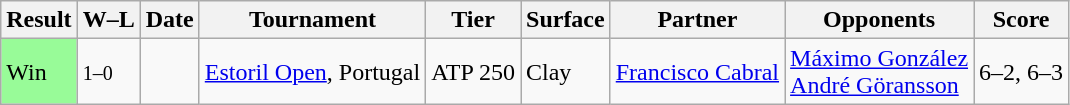<table class="wikitable">
<tr>
<th>Result</th>
<th class="unsortable">W–L</th>
<th>Date</th>
<th>Tournament</th>
<th>Tier</th>
<th>Surface</th>
<th>Partner</th>
<th>Opponents</th>
<th class="unsortable">Score</th>
</tr>
<tr>
<td bgcolor=98FB98>Win</td>
<td><small>1–0</small></td>
<td><a href='#'></a></td>
<td><a href='#'>Estoril Open</a>, Portugal</td>
<td>ATP 250</td>
<td>Clay</td>
<td> <a href='#'>Francisco Cabral</a></td>
<td> <a href='#'>Máximo González</a><br> <a href='#'>André Göransson</a></td>
<td>6–2, 6–3</td>
</tr>
</table>
